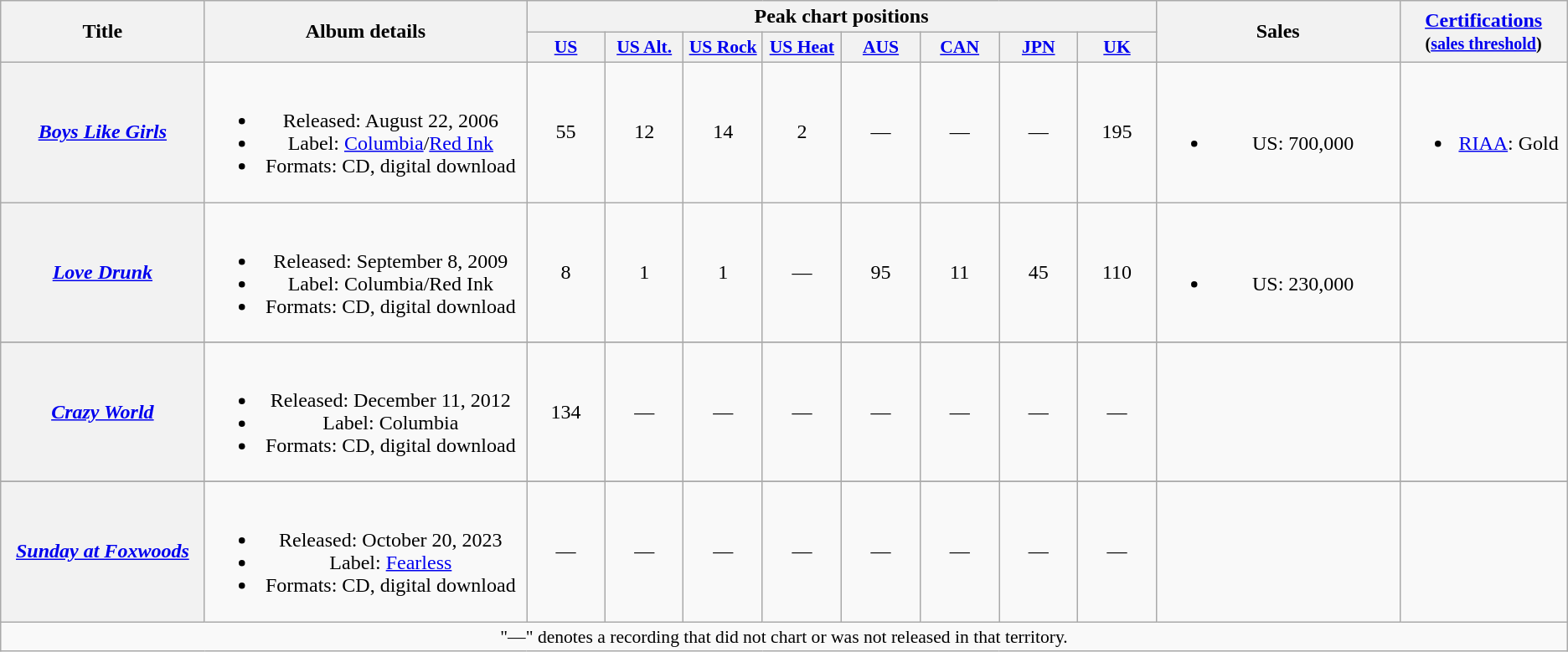<table class="wikitable plainrowheaders" style="text-align:center;">
<tr>
<th scope="col" rowspan="2" style="width:10em;">Title</th>
<th scope="col" rowspan="2" style="width:16em;">Album details</th>
<th scope="col" colspan="8">Peak chart positions</th>
<th scope="col" rowspan="2" style="width:12em;">Sales</th>
<th scope="col" rowspan="2" style="width:8em;"><a href='#'>Certifications</a><br><small>(<a href='#'>sales threshold</a>)</small></th>
</tr>
<tr>
<th scope="col" style="width:4em;font-size:90%;"><a href='#'>US</a><br></th>
<th scope="col" style="width:4em;font-size:90%;"><a href='#'>US Alt.</a><br></th>
<th scope="col" style="width:4em;font-size:90%;"><a href='#'>US Rock</a><br></th>
<th scope="col" style="width:4em;font-size:90%;"><a href='#'>US Heat</a><br></th>
<th scope="col" style="width:4em;font-size:90%;"><a href='#'>AUS</a><br></th>
<th scope="col" style="width:4em;font-size:90%;"><a href='#'>CAN</a><br></th>
<th scope="col" style="width:4em;font-size:90%;"><a href='#'>JPN</a><br></th>
<th scope="col" style="width:4em;font-size:90%;"><a href='#'>UK</a><br></th>
</tr>
<tr>
<th scope="row"><em><a href='#'>Boys Like Girls</a></em></th>
<td><br><ul><li>Released: August 22, 2006</li><li>Label: <a href='#'>Columbia</a>/<a href='#'>Red Ink</a></li><li>Formats: CD, digital download</li></ul></td>
<td>55</td>
<td>12</td>
<td>14</td>
<td>2</td>
<td>—</td>
<td>—</td>
<td>—</td>
<td>195</td>
<td><br><ul><li>US: 700,000</li></ul></td>
<td><br><ul><li><a href='#'>RIAA</a>: Gold</li></ul></td>
</tr>
<tr>
<th scope="row"><em><a href='#'>Love Drunk</a></em></th>
<td><br><ul><li>Released: September 8, 2009</li><li>Label: Columbia/Red Ink</li><li>Formats: CD, digital download</li></ul></td>
<td>8</td>
<td>1</td>
<td>1</td>
<td>—</td>
<td>95</td>
<td>11</td>
<td>45</td>
<td>110</td>
<td><br><ul><li>US: 230,000</li></ul></td>
<td></td>
</tr>
<tr>
</tr>
<tr>
<th scope="row"><em><a href='#'>Crazy World</a></em></th>
<td><br><ul><li>Released: December 11, 2012</li><li>Label: Columbia</li><li>Formats: CD, digital download</li></ul></td>
<td>134</td>
<td>—</td>
<td>—</td>
<td>—</td>
<td>—</td>
<td>—</td>
<td>—</td>
<td>—</td>
<td></td>
<td></td>
</tr>
<tr>
</tr>
<tr>
<th scope="row"><em><a href='#'>Sunday at Foxwoods</a></em></th>
<td><br><ul><li>Released: October 20, 2023</li><li>Label: <a href='#'>Fearless</a></li><li>Formats: CD, digital download</li></ul></td>
<td>—</td>
<td>—</td>
<td>—</td>
<td>—</td>
<td>—</td>
<td>—</td>
<td>—</td>
<td>—</td>
<td></td>
<td></td>
</tr>
<tr>
<td colspan="15" style="font-size:90%">"—" denotes a recording that did not chart or was not released in that territory.</td>
</tr>
</table>
